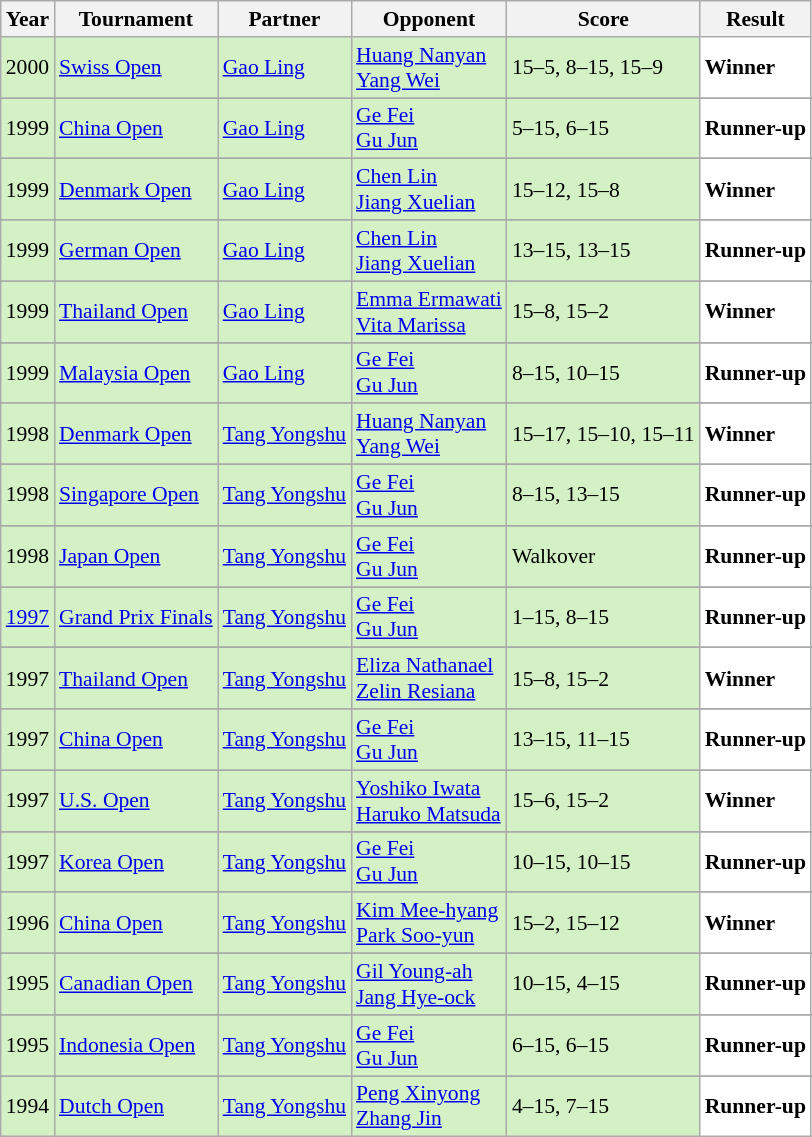<table class="sortable wikitable" style="font-size: 90%;">
<tr>
<th>Year</th>
<th>Tournament</th>
<th>Partner</th>
<th>Opponent</th>
<th>Score</th>
<th>Result</th>
</tr>
<tr style="background:#D4F1C5">
<td align="center">2000</td>
<td align="left"><a href='#'>Swiss Open</a></td>
<td align="left"> <a href='#'>Gao Ling</a></td>
<td align="left"> <a href='#'>Huang Nanyan</a> <br>  <a href='#'>Yang Wei</a></td>
<td align="left">15–5, 8–15, 15–9</td>
<td style="text-align:left; background:white"> <strong>Winner</strong></td>
</tr>
<tr>
</tr>
<tr style="background:#D4F1C5">
<td align="center">1999</td>
<td align="left"><a href='#'>China Open</a></td>
<td align="left"> <a href='#'>Gao Ling</a></td>
<td align="left"> <a href='#'>Ge Fei</a> <br>  <a href='#'>Gu Jun</a></td>
<td align="left">5–15, 6–15</td>
<td style="text-align:left; background:white"> <strong>Runner-up</strong></td>
</tr>
<tr>
</tr>
<tr style="background:#D4F1C5">
<td align="center">1999</td>
<td align="left"><a href='#'>Denmark Open</a></td>
<td align="left"> <a href='#'>Gao Ling</a></td>
<td align="left"> <a href='#'>Chen Lin</a> <br>  <a href='#'>Jiang Xuelian</a></td>
<td align="left">15–12, 15–8</td>
<td style="text-align:left; background:white"> <strong>Winner</strong></td>
</tr>
<tr>
</tr>
<tr style="background:#D4F1C5">
<td align="center">1999</td>
<td align="left"><a href='#'>German Open</a></td>
<td align="left"> <a href='#'>Gao Ling</a></td>
<td align="left"> <a href='#'>Chen Lin</a> <br>  <a href='#'>Jiang Xuelian</a></td>
<td align="left">13–15, 13–15</td>
<td style="text-align:left; background:white"> <strong>Runner-up</strong></td>
</tr>
<tr>
</tr>
<tr style="background:#D4F1C5">
<td align="center">1999</td>
<td align="left"><a href='#'>Thailand Open</a></td>
<td align="left"> <a href='#'>Gao Ling</a></td>
<td align="left"> <a href='#'>Emma Ermawati</a> <br>  <a href='#'>Vita Marissa</a></td>
<td align="left">15–8, 15–2</td>
<td style="text-align:left; background:white"> <strong>Winner</strong></td>
</tr>
<tr>
</tr>
<tr style="background:#D4F1C5">
<td align="center">1999</td>
<td align="left"><a href='#'>Malaysia Open</a></td>
<td align="left"> <a href='#'>Gao Ling</a></td>
<td align="left"> <a href='#'>Ge Fei</a> <br>  <a href='#'>Gu Jun</a></td>
<td align="left">8–15, 10–15</td>
<td style="text-align:left; background:white"> <strong>Runner-up</strong></td>
</tr>
<tr>
</tr>
<tr style="background:#D4F1C5">
<td align="center">1998</td>
<td align="left"><a href='#'>Denmark Open</a></td>
<td align="left"> <a href='#'>Tang Yongshu</a></td>
<td align="left"> <a href='#'>Huang Nanyan</a> <br>  <a href='#'>Yang Wei</a></td>
<td align="left">15–17, 15–10, 15–11</td>
<td style="text-align:left; background:white"> <strong>Winner</strong></td>
</tr>
<tr>
</tr>
<tr style="background:#D4F1C5">
<td align="center">1998</td>
<td align="left"><a href='#'>Singapore Open</a></td>
<td align="left"> <a href='#'>Tang Yongshu</a></td>
<td align="left"> <a href='#'>Ge Fei</a> <br>  <a href='#'>Gu Jun</a></td>
<td align="left">8–15, 13–15</td>
<td style="text-align:left; background:white"> <strong>Runner-up</strong></td>
</tr>
<tr>
</tr>
<tr style="background:#D4F1C5">
<td align="center">1998</td>
<td align="left"><a href='#'>Japan Open</a></td>
<td align="left"> <a href='#'>Tang Yongshu</a></td>
<td align="left"> <a href='#'>Ge Fei</a> <br>  <a href='#'>Gu Jun</a></td>
<td align="left">Walkover</td>
<td style="text-align:left; background:white"> <strong>Runner-up</strong></td>
</tr>
<tr>
</tr>
<tr style="background:#D4F1C5">
<td align="center"><a href='#'>1997</a></td>
<td align="left"><a href='#'>Grand Prix Finals</a></td>
<td align="left"> <a href='#'>Tang Yongshu</a></td>
<td align="left"> <a href='#'>Ge Fei</a> <br>  <a href='#'>Gu Jun</a></td>
<td align="left">1–15, 8–15</td>
<td style="text-align:left; background:white"> <strong>Runner-up</strong></td>
</tr>
<tr>
</tr>
<tr style="background:#D4F1C5">
<td align="center">1997</td>
<td align="left"><a href='#'>Thailand Open</a></td>
<td align="left"> <a href='#'>Tang Yongshu</a></td>
<td align="left"> <a href='#'>Eliza Nathanael</a> <br>  <a href='#'>Zelin Resiana</a></td>
<td align="left">15–8, 15–2</td>
<td style="text-align:left; background:white"> <strong>Winner</strong></td>
</tr>
<tr>
</tr>
<tr style="background:#D4F1C5">
<td align="center">1997</td>
<td align="left"><a href='#'>China Open</a></td>
<td align="left"> <a href='#'>Tang Yongshu</a></td>
<td align="left"> <a href='#'>Ge Fei</a> <br>  <a href='#'>Gu Jun</a></td>
<td align="left">13–15, 11–15</td>
<td style="text-align:left; background:white"> <strong>Runner-up</strong></td>
</tr>
<tr>
</tr>
<tr style="background:#D4F1C5">
<td align="center">1997</td>
<td align="left"><a href='#'>U.S. Open</a></td>
<td align="left"> <a href='#'>Tang Yongshu</a></td>
<td align="left"> <a href='#'>Yoshiko Iwata</a> <br>  <a href='#'>Haruko Matsuda</a></td>
<td align="left">15–6, 15–2</td>
<td style="text-align:left; background:white"> <strong>Winner</strong></td>
</tr>
<tr>
</tr>
<tr style="background:#D4F1C5">
<td align="center">1997</td>
<td align="left"><a href='#'>Korea Open</a></td>
<td align="left"> <a href='#'>Tang Yongshu</a></td>
<td align="left"> <a href='#'>Ge Fei</a> <br>  <a href='#'>Gu Jun</a></td>
<td align="left">10–15, 10–15</td>
<td style="text-align:left; background:white"> <strong>Runner-up</strong></td>
</tr>
<tr>
</tr>
<tr style="background:#D4F1C5">
<td align="center">1996</td>
<td align="left"><a href='#'>China Open</a></td>
<td align="left"> <a href='#'>Tang Yongshu</a></td>
<td align="left"> <a href='#'>Kim Mee-hyang</a> <br>  <a href='#'>Park Soo-yun</a></td>
<td align="left">15–2, 15–12</td>
<td style="text-align:left; background:white"> <strong>Winner</strong></td>
</tr>
<tr>
</tr>
<tr style="background:#D4F1C5">
<td align="center">1995</td>
<td align="left"><a href='#'>Canadian Open</a></td>
<td align="left"> <a href='#'>Tang Yongshu</a></td>
<td align="left"> <a href='#'>Gil Young-ah</a> <br>  <a href='#'>Jang Hye-ock</a></td>
<td align="left">10–15, 4–15</td>
<td style="text-align:left; background:white"> <strong>Runner-up</strong></td>
</tr>
<tr>
</tr>
<tr style="background:#D4F1C5">
<td align="center">1995</td>
<td align="left"><a href='#'>Indonesia Open</a></td>
<td align="left"> <a href='#'>Tang Yongshu</a></td>
<td align="left"> <a href='#'>Ge Fei</a> <br>  <a href='#'>Gu Jun</a></td>
<td align="left">6–15, 6–15</td>
<td style="text-align:left; background:white"> <strong>Runner-up</strong></td>
</tr>
<tr>
</tr>
<tr style="background:#D4F1C5">
<td align="center">1994</td>
<td align="left"><a href='#'>Dutch Open</a></td>
<td align="left"> <a href='#'>Tang Yongshu</a></td>
<td align="left"> <a href='#'>Peng Xinyong</a> <br>  <a href='#'>Zhang Jin</a></td>
<td align="left">4–15, 7–15</td>
<td style="text-align:left; background:white"> <strong>Runner-up</strong></td>
</tr>
</table>
